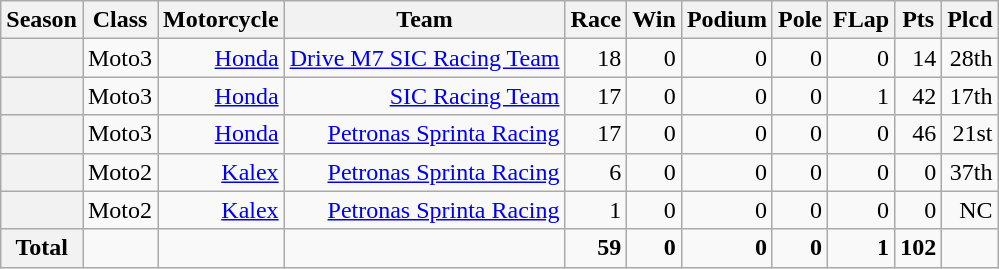<table class="wikitable">
<tr>
<th>Season</th>
<th>Class</th>
<th>Motorcycle</th>
<th>Team</th>
<th>Race</th>
<th>Win</th>
<th>Podium</th>
<th>Pole</th>
<th>FLap</th>
<th>Pts</th>
<th>Plcd</th>
</tr>
<tr align="right">
<th></th>
<td>Moto3</td>
<td><a href='#'>Honda</a></td>
<td><a href='#'>Drive M7 SIC Racing Team</a></td>
<td>18</td>
<td>0</td>
<td>0</td>
<td>0</td>
<td>0</td>
<td>14</td>
<td>28th</td>
</tr>
<tr align="right">
<th></th>
<td>Moto3</td>
<td><a href='#'>Honda</a></td>
<td><a href='#'>SIC Racing Team</a></td>
<td>17</td>
<td>0</td>
<td>0</td>
<td>0</td>
<td>1</td>
<td>42</td>
<td>17th</td>
</tr>
<tr align="right">
<th></th>
<td>Moto3</td>
<td><a href='#'>Honda</a></td>
<td><a href='#'>Petronas Sprinta Racing</a></td>
<td>17</td>
<td>0</td>
<td>0</td>
<td>0</td>
<td>0</td>
<td>46</td>
<td>21st</td>
</tr>
<tr align="right">
<th></th>
<td>Moto2</td>
<td><a href='#'>Kalex</a></td>
<td><a href='#'>Petronas Sprinta Racing</a></td>
<td>6</td>
<td>0</td>
<td>0</td>
<td>0</td>
<td>0</td>
<td>0</td>
<td>37th</td>
</tr>
<tr align="right">
<th></th>
<td>Moto2</td>
<td><a href='#'>Kalex</a></td>
<td><a href='#'>Petronas Sprinta Racing</a></td>
<td>1</td>
<td>0</td>
<td>0</td>
<td>0</td>
<td>0</td>
<td>0</td>
<td>NC</td>
</tr>
<tr align="right">
<th>Total</th>
<td></td>
<td></td>
<td></td>
<td><strong>59</strong></td>
<td><strong>0</strong></td>
<td><strong>0</strong></td>
<td><strong>0</strong></td>
<td><strong>1</strong></td>
<td><strong>102</strong></td>
<td></td>
</tr>
</table>
